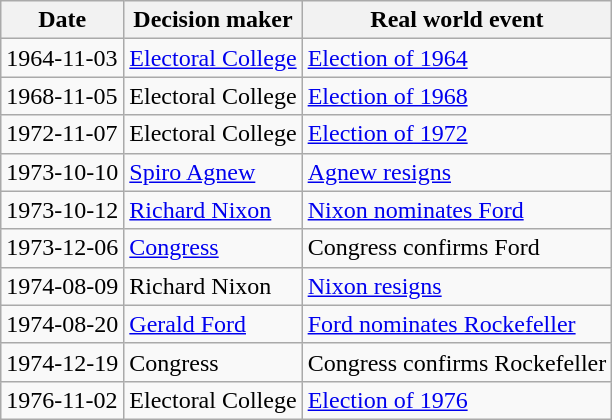<table class="wikitable">
<tr>
<th>Date</th>
<th>Decision maker</th>
<th>Real world event</th>
</tr>
<tr>
<td>1964-11-03</td>
<td><a href='#'>Electoral College</a></td>
<td><a href='#'>Election of 1964</a></td>
</tr>
<tr>
<td>1968-11-05</td>
<td>Electoral College</td>
<td><a href='#'>Election of 1968</a></td>
</tr>
<tr>
<td>1972-11-07</td>
<td>Electoral College</td>
<td><a href='#'>Election of 1972</a></td>
</tr>
<tr>
<td>1973-10-10</td>
<td><a href='#'>Spiro Agnew</a></td>
<td><a href='#'>Agnew resigns</a></td>
</tr>
<tr>
<td>1973-10-12</td>
<td><a href='#'>Richard Nixon</a></td>
<td><a href='#'>Nixon nominates Ford</a></td>
</tr>
<tr>
<td>1973-12-06</td>
<td><a href='#'>Congress</a></td>
<td>Congress confirms Ford</td>
</tr>
<tr>
<td>1974-08-09</td>
<td>Richard Nixon</td>
<td><a href='#'>Nixon resigns</a></td>
</tr>
<tr>
<td>1974-08-20</td>
<td><a href='#'>Gerald Ford</a></td>
<td><a href='#'>Ford nominates Rockefeller</a></td>
</tr>
<tr>
<td>1974-12-19</td>
<td>Congress</td>
<td>Congress confirms Rockefeller</td>
</tr>
<tr>
<td>1976-11-02</td>
<td>Electoral College</td>
<td><a href='#'>Election of 1976</a></td>
</tr>
</table>
